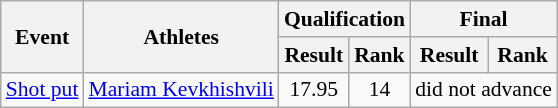<table class="wikitable" border="1" style="font-size:90%">
<tr>
<th rowspan="2">Event</th>
<th rowspan="2">Athletes</th>
<th colspan="2">Qualification</th>
<th colspan="2">Final</th>
</tr>
<tr>
<th>Result</th>
<th>Rank</th>
<th>Result</th>
<th>Rank</th>
</tr>
<tr>
<td><a href='#'>Shot put</a></td>
<td><a href='#'>Mariam Kevkhishvili</a></td>
<td align=center>17.95</td>
<td align=center>14</td>
<td align=center colspan=2>did not advance</td>
</tr>
</table>
